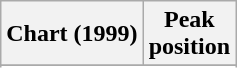<table class="wikitable sortable plainrowheaders" style="text-align:center">
<tr>
<th scope="col">Chart (1999)</th>
<th scope="col">Peak<br>position</th>
</tr>
<tr>
</tr>
<tr>
</tr>
</table>
